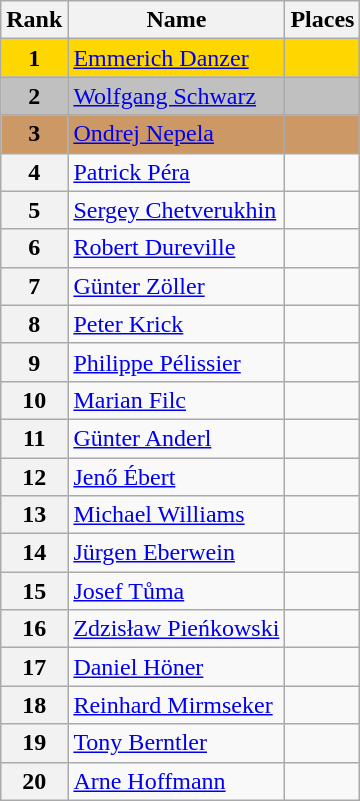<table class="wikitable">
<tr>
<th>Rank</th>
<th>Name</th>
<th>Places</th>
</tr>
<tr bgcolor="gold">
<td align="center"><strong>1</strong></td>
<td> <a href='#'>Emmerich Danzer</a></td>
<td></td>
</tr>
<tr bgcolor="silver">
<td align="center"><strong>2</strong></td>
<td> <a href='#'>Wolfgang Schwarz</a></td>
<td></td>
</tr>
<tr bgcolor="cc9966">
<td align="center"><strong>3</strong></td>
<td> <a href='#'>Ondrej Nepela</a></td>
<td></td>
</tr>
<tr>
<th>4</th>
<td> <a href='#'>Patrick Péra</a></td>
<td></td>
</tr>
<tr>
<th>5</th>
<td> <a href='#'>Sergey Chetverukhin</a></td>
<td></td>
</tr>
<tr>
<th>6</th>
<td> <a href='#'>Robert Dureville</a></td>
<td></td>
</tr>
<tr>
<th>7</th>
<td> <a href='#'>Günter Zöller</a></td>
<td></td>
</tr>
<tr>
<th>8</th>
<td> <a href='#'>Peter Krick</a></td>
<td></td>
</tr>
<tr>
<th>9</th>
<td> <a href='#'>Philippe Pélissier</a></td>
<td></td>
</tr>
<tr>
<th>10</th>
<td> <a href='#'>Marian Filc</a></td>
<td></td>
</tr>
<tr>
<th>11</th>
<td> <a href='#'>Günter Anderl</a></td>
<td></td>
</tr>
<tr>
<th>12</th>
<td> <a href='#'>Jenő Ébert</a></td>
<td></td>
</tr>
<tr>
<th>13</th>
<td> <a href='#'>Michael Williams</a></td>
<td></td>
</tr>
<tr>
<th>14</th>
<td> <a href='#'>Jürgen Eberwein</a></td>
<td></td>
</tr>
<tr>
<th>15</th>
<td> <a href='#'>Josef Tůma</a></td>
<td></td>
</tr>
<tr>
<th>16</th>
<td> <a href='#'>Zdzisław Pieńkowski</a></td>
<td></td>
</tr>
<tr>
<th>17</th>
<td> <a href='#'>Daniel Höner</a></td>
<td></td>
</tr>
<tr>
<th>18</th>
<td> <a href='#'>Reinhard Mirmseker</a></td>
<td></td>
</tr>
<tr>
<th>19</th>
<td> <a href='#'>Tony Berntler</a></td>
<td></td>
</tr>
<tr>
<th>20</th>
<td> <a href='#'>Arne Hoffmann</a></td>
<td></td>
</tr>
</table>
